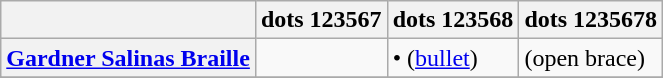<table class="wikitable">
<tr>
<th></th>
<th>dots 123567</th>
<th>dots 123568</th>
<th>dots 1235678</th>
</tr>
<tr>
<th align=left><a href='#'>Gardner Salinas Braille</a></th>
<td></td>
<td>• (<a href='#'>bullet</a>)</td>
<td> (open brace)</td>
</tr>
<tr>
</tr>
<tr>
</tr>
</table>
